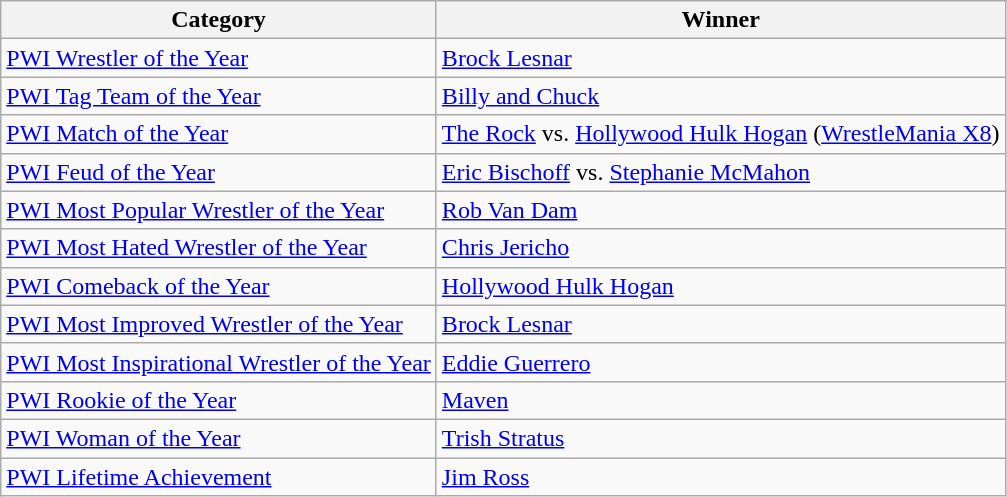<table class="wikitable">
<tr>
<th>Category</th>
<th>Winner</th>
</tr>
<tr>
<td><a href='#'>PWI Wrestler of the Year</a></td>
<td><a href='#'>Brock Lesnar</a></td>
</tr>
<tr>
<td><a href='#'>PWI Tag Team of the Year</a></td>
<td><a href='#'>Billy and Chuck</a></td>
</tr>
<tr>
<td><a href='#'>PWI Match of the Year</a></td>
<td><a href='#'>The Rock</a> vs. <a href='#'>Hollywood Hulk Hogan</a> (<a href='#'>WrestleMania X8</a>)</td>
</tr>
<tr>
<td><a href='#'>PWI Feud of the Year</a></td>
<td><a href='#'>Eric Bischoff</a> vs. <a href='#'>Stephanie McMahon</a></td>
</tr>
<tr>
<td><a href='#'>PWI Most Popular Wrestler of the Year</a></td>
<td><a href='#'>Rob Van Dam</a></td>
</tr>
<tr>
<td><a href='#'>PWI Most Hated Wrestler of the Year</a></td>
<td><a href='#'>Chris Jericho</a></td>
</tr>
<tr>
<td><a href='#'>PWI Comeback of the Year</a></td>
<td><a href='#'>Hollywood Hulk Hogan</a></td>
</tr>
<tr>
<td><a href='#'>PWI Most Improved Wrestler of the Year</a></td>
<td><a href='#'>Brock Lesnar</a></td>
</tr>
<tr>
<td><a href='#'>PWI Most Inspirational Wrestler of the Year</a></td>
<td><a href='#'>Eddie Guerrero</a></td>
</tr>
<tr>
<td><a href='#'>PWI Rookie of the Year</a></td>
<td><a href='#'>Maven</a></td>
</tr>
<tr>
<td><a href='#'>PWI Woman of the Year</a></td>
<td><a href='#'>Trish Stratus</a></td>
</tr>
<tr>
<td><a href='#'>PWI Lifetime Achievement</a></td>
<td><a href='#'>Jim Ross</a></td>
</tr>
</table>
